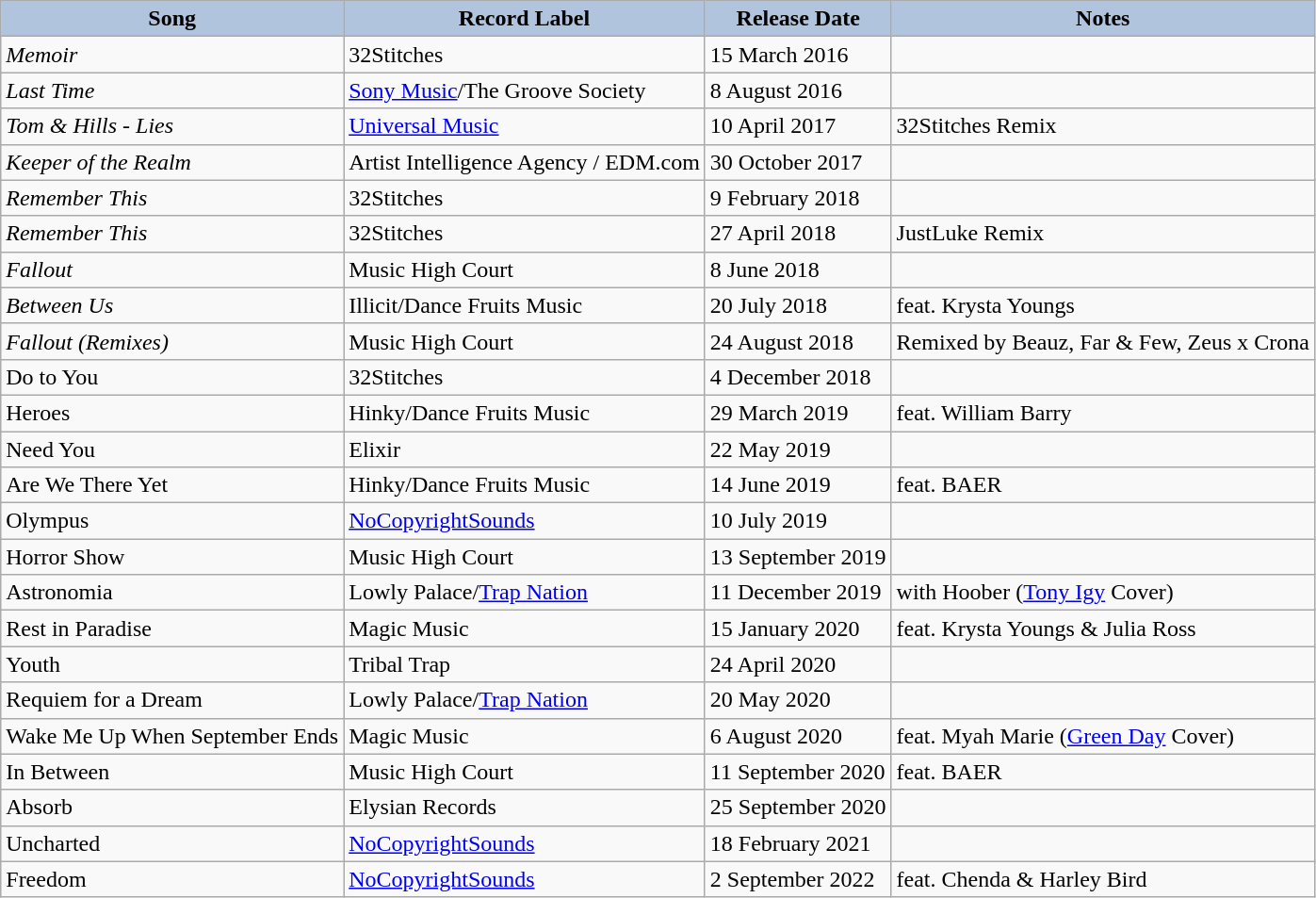<table class="wikitable sortable plainrowheaders">
<tr>
<th style="background:#b0c4de;">Song</th>
<th style="background:#b0c4de;">Record Label</th>
<th style="background:#b0c4de;">Release Date</th>
<th style="background:#b0c4de;">Notes</th>
</tr>
<tr>
<td><em>Memoir</em></td>
<td>32Stitches</td>
<td>15 March 2016</td>
<td></td>
</tr>
<tr>
<td><em>Last Time</em></td>
<td><a href='#'>Sony Music</a>/The Groove Society</td>
<td>8 August 2016</td>
<td></td>
</tr>
<tr>
<td><em>Tom & Hills - Lies</em></td>
<td><a href='#'>Universal Music</a></td>
<td>10 April 2017</td>
<td>32Stitches Remix</td>
</tr>
<tr>
<td><em>Keeper of the Realm</em></td>
<td>Artist Intelligence Agency / EDM.com</td>
<td>30 October 2017</td>
<td></td>
</tr>
<tr>
<td><em>Remember This</em></td>
<td>32Stitches</td>
<td>9 February 2018</td>
<td></td>
</tr>
<tr>
<td><em>Remember This</em></td>
<td>32Stitches</td>
<td>27 April 2018</td>
<td>JustLuke Remix</td>
</tr>
<tr>
<td><em>Fallout</em></td>
<td>Music High Court</td>
<td>8 June 2018</td>
<td></td>
</tr>
<tr>
<td><em>Between Us</em></td>
<td>Illicit/Dance Fruits Music</td>
<td>20 July 2018</td>
<td>feat. Krysta Youngs</td>
</tr>
<tr>
<td><em>Fallout (Remixes)</em></td>
<td>Music High Court</td>
<td>24 August 2018</td>
<td>Remixed by Beauz, Far & Few, Zeus x Crona</td>
</tr>
<tr>
<td>Do to You</td>
<td>32Stitches</td>
<td>4 December 2018</td>
<td></td>
</tr>
<tr>
<td>Heroes</td>
<td>Hinky/Dance Fruits Music</td>
<td>29 March 2019</td>
<td>feat. William Barry</td>
</tr>
<tr>
<td>Need You</td>
<td>Elixir</td>
<td>22 May 2019</td>
<td></td>
</tr>
<tr>
<td>Are We There Yet</td>
<td>Hinky/Dance Fruits Music</td>
<td>14 June 2019</td>
<td>feat. BAER</td>
</tr>
<tr>
<td>Olympus</td>
<td><a href='#'>NoCopyrightSounds</a></td>
<td>10 July 2019</td>
<td></td>
</tr>
<tr>
<td>Horror Show</td>
<td>Music High Court</td>
<td>13 September 2019</td>
<td></td>
</tr>
<tr>
<td>Astronomia</td>
<td>Lowly Palace/<a href='#'>Trap Nation</a></td>
<td>11 December 2019</td>
<td>with Hoober (<a href='#'>Tony Igy</a> Cover)</td>
</tr>
<tr>
<td>Rest in Paradise</td>
<td>Magic Music</td>
<td>15 January 2020</td>
<td>feat. Krysta Youngs & Julia Ross</td>
</tr>
<tr>
<td>Youth</td>
<td>Tribal Trap</td>
<td>24 April 2020</td>
<td></td>
</tr>
<tr>
<td>Requiem for a Dream</td>
<td>Lowly Palace/<a href='#'>Trap Nation</a></td>
<td>20 May 2020</td>
<td></td>
</tr>
<tr>
<td>Wake Me Up When September Ends</td>
<td>Magic Music</td>
<td>6 August 2020</td>
<td>feat. Myah Marie (<a href='#'>Green Day</a> Cover)</td>
</tr>
<tr>
<td>In Between</td>
<td>Music High Court</td>
<td>11 September 2020</td>
<td>feat. BAER</td>
</tr>
<tr>
<td>Absorb</td>
<td>Elysian Records</td>
<td>25 September 2020</td>
<td></td>
</tr>
<tr>
<td>Uncharted</td>
<td><a href='#'>NoCopyrightSounds</a></td>
<td>18 February 2021</td>
<td></td>
</tr>
<tr>
<td>Freedom</td>
<td><a href='#'>NoCopyrightSounds</a></td>
<td>2 September 2022</td>
<td>feat. Chenda & Harley Bird</td>
</tr>
</table>
